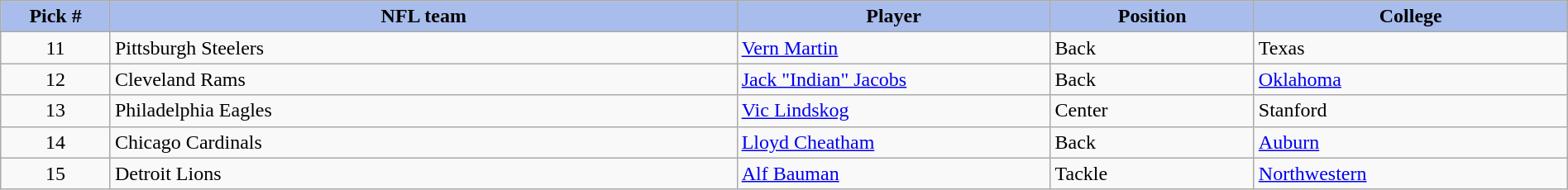<table style="width: 100%" class="sortable wikitable">
<tr>
<th style="background:#A8BDEC;" width=7%>Pick #</th>
<th width=40% style="background:#A8BDEC;">NFL team</th>
<th width=20% style="background:#A8BDEC;">Player</th>
<th width=13% style="background:#A8BDEC;">Position</th>
<th style="background:#A8BDEC;">College</th>
</tr>
<tr>
<td align=center>11</td>
<td>Pittsburgh Steelers</td>
<td><a href='#'>Vern Martin</a></td>
<td>Back</td>
<td>Texas</td>
</tr>
<tr>
<td align=center>12</td>
<td>Cleveland Rams</td>
<td><a href='#'>Jack "Indian" Jacobs</a></td>
<td>Back</td>
<td><a href='#'>Oklahoma</a></td>
</tr>
<tr>
<td align=center>13</td>
<td>Philadelphia Eagles</td>
<td><a href='#'>Vic Lindskog</a></td>
<td>Center</td>
<td>Stanford</td>
</tr>
<tr>
<td align=center>14</td>
<td>Chicago Cardinals</td>
<td><a href='#'>Lloyd Cheatham</a></td>
<td>Back</td>
<td><a href='#'>Auburn</a></td>
</tr>
<tr>
<td align=center>15</td>
<td>Detroit Lions</td>
<td><a href='#'>Alf Bauman</a></td>
<td>Tackle</td>
<td><a href='#'>Northwestern</a></td>
</tr>
</table>
